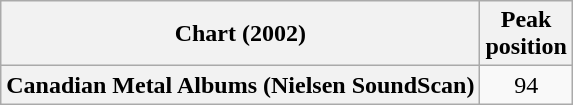<table class="wikitable sortable plainrowheaders">
<tr>
<th>Chart (2002)</th>
<th>Peak<br>position</th>
</tr>
<tr>
<th scope="row">Canadian Metal Albums (Nielsen SoundScan)</th>
<td align=center>94</td>
</tr>
</table>
